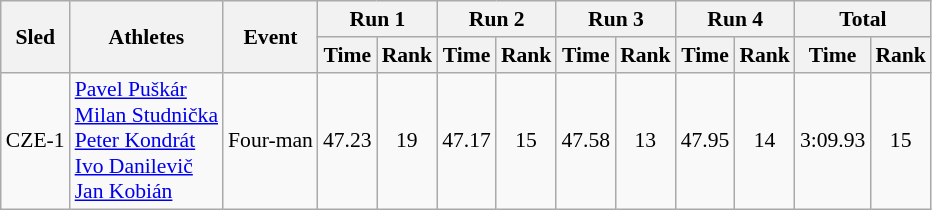<table class="wikitable"  border="1" style="font-size:90%">
<tr>
<th rowspan="2">Sled</th>
<th rowspan="2">Athletes</th>
<th rowspan="2">Event</th>
<th colspan="2">Run 1</th>
<th colspan="2">Run 2</th>
<th colspan="2">Run 3</th>
<th colspan="2">Run 4</th>
<th colspan="2">Total</th>
</tr>
<tr>
<th>Time</th>
<th>Rank</th>
<th>Time</th>
<th>Rank</th>
<th>Time</th>
<th>Rank</th>
<th>Time</th>
<th>Rank</th>
<th>Time</th>
<th>Rank</th>
</tr>
<tr>
<td align="center">CZE-1</td>
<td><a href='#'>Pavel Puškár</a><br><a href='#'>Milan Studnička</a><br><a href='#'>Peter Kondrát</a><br><a href='#'>Ivo Danilevič</a><br><a href='#'>Jan Kobián</a></td>
<td>Four-man</td>
<td align="center">47.23</td>
<td align="center">19</td>
<td align="center">47.17</td>
<td align="center">15</td>
<td align="center">47.58</td>
<td align="center">13</td>
<td align="center">47.95</td>
<td align="center">14</td>
<td align="center">3:09.93</td>
<td align="center">15</td>
</tr>
</table>
